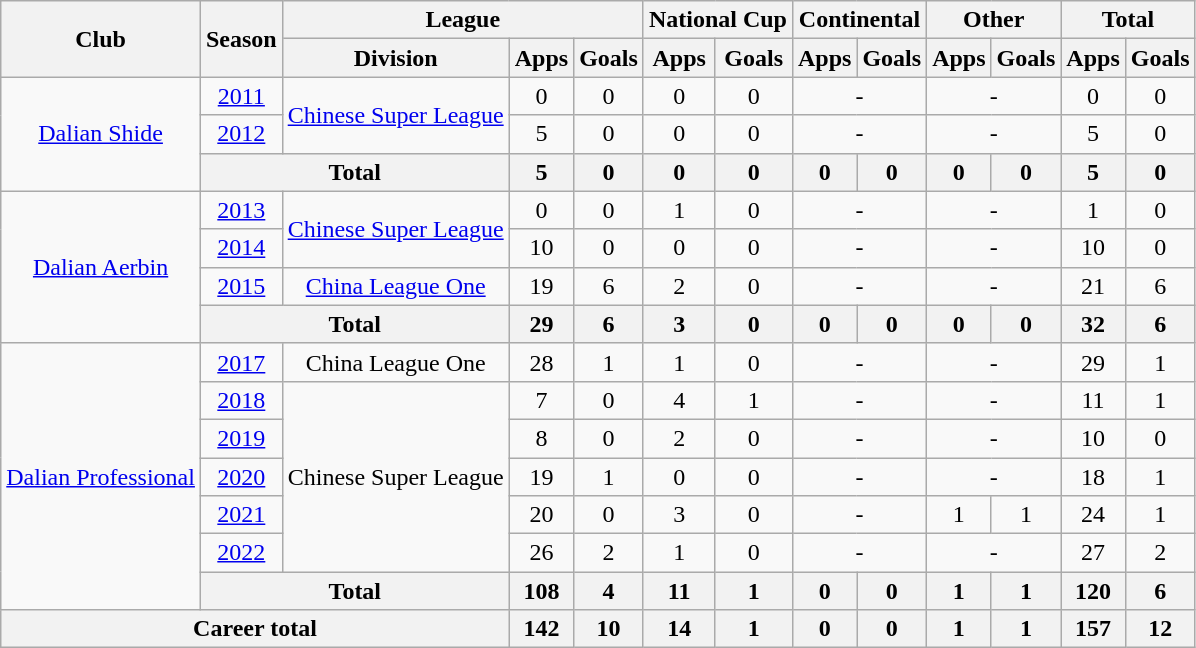<table class="wikitable" style="text-align: center">
<tr>
<th rowspan="2">Club</th>
<th rowspan="2">Season</th>
<th colspan="3">League</th>
<th colspan="2">National Cup</th>
<th colspan="2">Continental</th>
<th colspan="2">Other</th>
<th colspan="2">Total</th>
</tr>
<tr>
<th>Division</th>
<th>Apps</th>
<th>Goals</th>
<th>Apps</th>
<th>Goals</th>
<th>Apps</th>
<th>Goals</th>
<th>Apps</th>
<th>Goals</th>
<th>Apps</th>
<th>Goals</th>
</tr>
<tr>
<td rowspan="3"><a href='#'>Dalian Shide</a></td>
<td><a href='#'>2011</a></td>
<td rowspan="2"><a href='#'>Chinese Super League</a></td>
<td>0</td>
<td>0</td>
<td>0</td>
<td>0</td>
<td colspan="2">-</td>
<td colspan="2">-</td>
<td>0</td>
<td>0</td>
</tr>
<tr>
<td><a href='#'>2012</a></td>
<td>5</td>
<td>0</td>
<td>0</td>
<td>0</td>
<td colspan="2">-</td>
<td colspan="2">-</td>
<td>5</td>
<td>0</td>
</tr>
<tr>
<th colspan="2">Total</th>
<th>5</th>
<th>0</th>
<th>0</th>
<th>0</th>
<th>0</th>
<th>0</th>
<th>0</th>
<th>0</th>
<th>5</th>
<th>0</th>
</tr>
<tr>
<td rowspan="4"><a href='#'>Dalian Aerbin</a></td>
<td><a href='#'>2013</a></td>
<td rowspan="2"><a href='#'>Chinese Super League</a></td>
<td>0</td>
<td>0</td>
<td>1</td>
<td>0</td>
<td colspan="2">-</td>
<td colspan="2">-</td>
<td>1</td>
<td>0</td>
</tr>
<tr>
<td><a href='#'>2014</a></td>
<td>10</td>
<td>0</td>
<td>0</td>
<td>0</td>
<td colspan="2">-</td>
<td colspan="2">-</td>
<td>10</td>
<td>0</td>
</tr>
<tr>
<td><a href='#'>2015</a></td>
<td><a href='#'>China League One</a></td>
<td>19</td>
<td>6</td>
<td>2</td>
<td>0</td>
<td colspan="2">-</td>
<td colspan="2">-</td>
<td>21</td>
<td>6</td>
</tr>
<tr>
<th colspan="2">Total</th>
<th>29</th>
<th>6</th>
<th>3</th>
<th>0</th>
<th>0</th>
<th>0</th>
<th>0</th>
<th>0</th>
<th>32</th>
<th>6</th>
</tr>
<tr>
<td rowspan="7"><a href='#'>Dalian Professional</a></td>
<td><a href='#'>2017</a></td>
<td>China League One</td>
<td>28</td>
<td>1</td>
<td>1</td>
<td>0</td>
<td colspan="2">-</td>
<td colspan="2">-</td>
<td>29</td>
<td>1</td>
</tr>
<tr>
<td><a href='#'>2018</a></td>
<td rowspan="5">Chinese Super League</td>
<td>7</td>
<td>0</td>
<td>4</td>
<td>1</td>
<td colspan="2">-</td>
<td colspan="2">-</td>
<td>11</td>
<td>1</td>
</tr>
<tr>
<td><a href='#'>2019</a></td>
<td>8</td>
<td>0</td>
<td>2</td>
<td>0</td>
<td colspan="2">-</td>
<td colspan="2">-</td>
<td>10</td>
<td>0</td>
</tr>
<tr>
<td><a href='#'>2020</a></td>
<td>19</td>
<td>1</td>
<td>0</td>
<td>0</td>
<td colspan="2">-</td>
<td colspan="2">-</td>
<td>18</td>
<td>1</td>
</tr>
<tr>
<td><a href='#'>2021</a></td>
<td>20</td>
<td>0</td>
<td>3</td>
<td>0</td>
<td colspan="2">-</td>
<td>1</td>
<td>1</td>
<td>24</td>
<td>1</td>
</tr>
<tr>
<td><a href='#'>2022</a></td>
<td>26</td>
<td>2</td>
<td>1</td>
<td>0</td>
<td colspan="2">-</td>
<td colspan="2">-</td>
<td>27</td>
<td>2</td>
</tr>
<tr>
<th colspan="2">Total</th>
<th>108</th>
<th>4</th>
<th>11</th>
<th>1</th>
<th>0</th>
<th>0</th>
<th>1</th>
<th>1</th>
<th>120</th>
<th>6</th>
</tr>
<tr>
<th colspan=3>Career total</th>
<th>142</th>
<th>10</th>
<th>14</th>
<th>1</th>
<th>0</th>
<th>0</th>
<th>1</th>
<th>1</th>
<th>157</th>
<th>12</th>
</tr>
</table>
